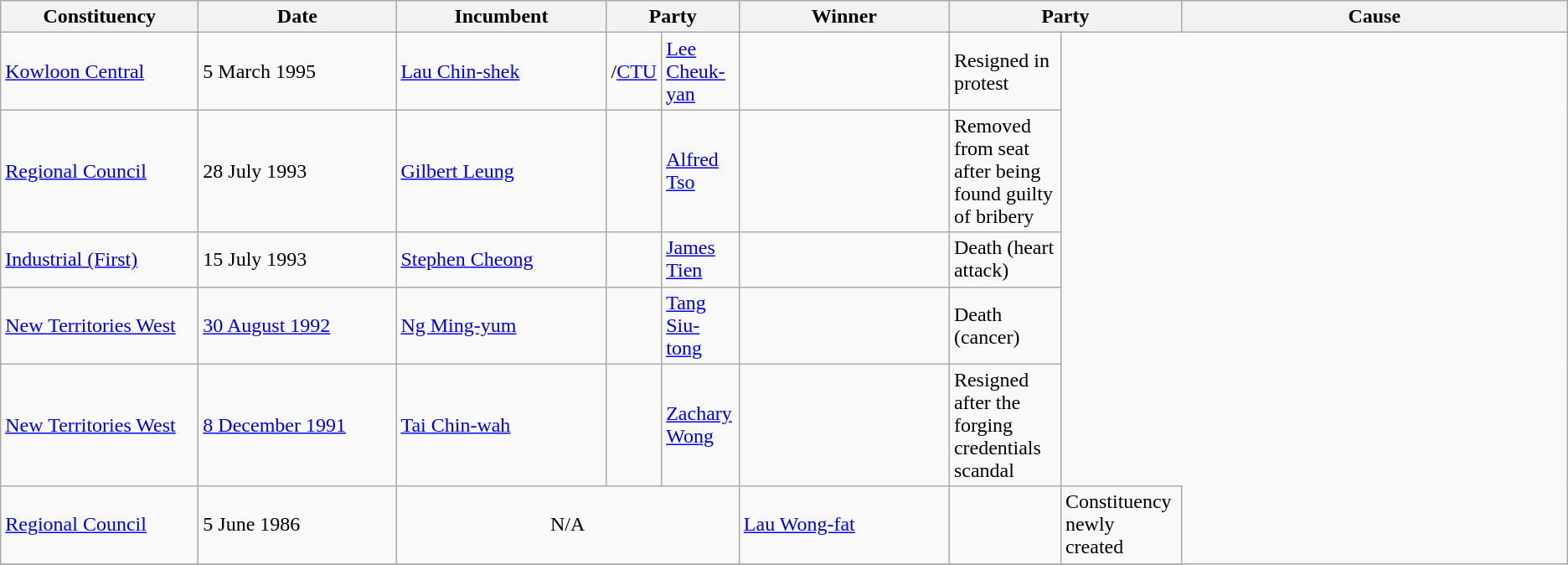<table class="wikitable">
<tr>
<th width=150px>Constituency</th>
<th width="150px">Date</th>
<th width=160px>Incumbent</th>
<th width=100px colspan=2>Party</th>
<th width=160px>Winner</th>
<th width=100px colspan=2>Party</th>
<th width=300px>Cause</th>
</tr>
<tr>
<td><a href='#'>Kowloon Central</a></td>
<td>5 March 1995</td>
<td><a href='#'>Lau Chin-shek</a></td>
<td>/<a href='#'>CTU</a></td>
<td><a href='#'>Lee Cheuk-yan</a></td>
<td></td>
<td>Resigned in protest</td>
</tr>
<tr>
<td><a href='#'>Regional Council</a></td>
<td>28 July 1993</td>
<td><a href='#'>Gilbert Leung</a></td>
<td></td>
<td><a href='#'>Alfred Tso</a></td>
<td></td>
<td>Removed from seat after being found guilty of bribery</td>
</tr>
<tr>
<td><a href='#'>Industrial (First)</a></td>
<td>15 July 1993</td>
<td><a href='#'>Stephen Cheong</a></td>
<td></td>
<td><a href='#'>James Tien</a></td>
<td></td>
<td>Death (heart attack)</td>
</tr>
<tr>
<td><a href='#'>New Territories West</a></td>
<td><a href='#'>30 August 1992</a></td>
<td><a href='#'>Ng Ming-yum</a></td>
<td></td>
<td><a href='#'>Tang Siu-tong</a></td>
<td></td>
<td>Death (cancer)</td>
</tr>
<tr>
<td><a href='#'>New Territories West</a></td>
<td><a href='#'>8 December 1991</a></td>
<td><a href='#'>Tai Chin-wah</a></td>
<td></td>
<td><a href='#'>Zachary Wong</a></td>
<td></td>
<td>Resigned after the forging credentials scandal</td>
</tr>
<tr>
<td><a href='#'>Regional Council</a></td>
<td>5 June 1986</td>
<td colspan=3 align=center>N/A</td>
<td><a href='#'>Lau Wong-fat</a></td>
<td></td>
<td>Constituency newly created</td>
</tr>
<tr>
</tr>
</table>
